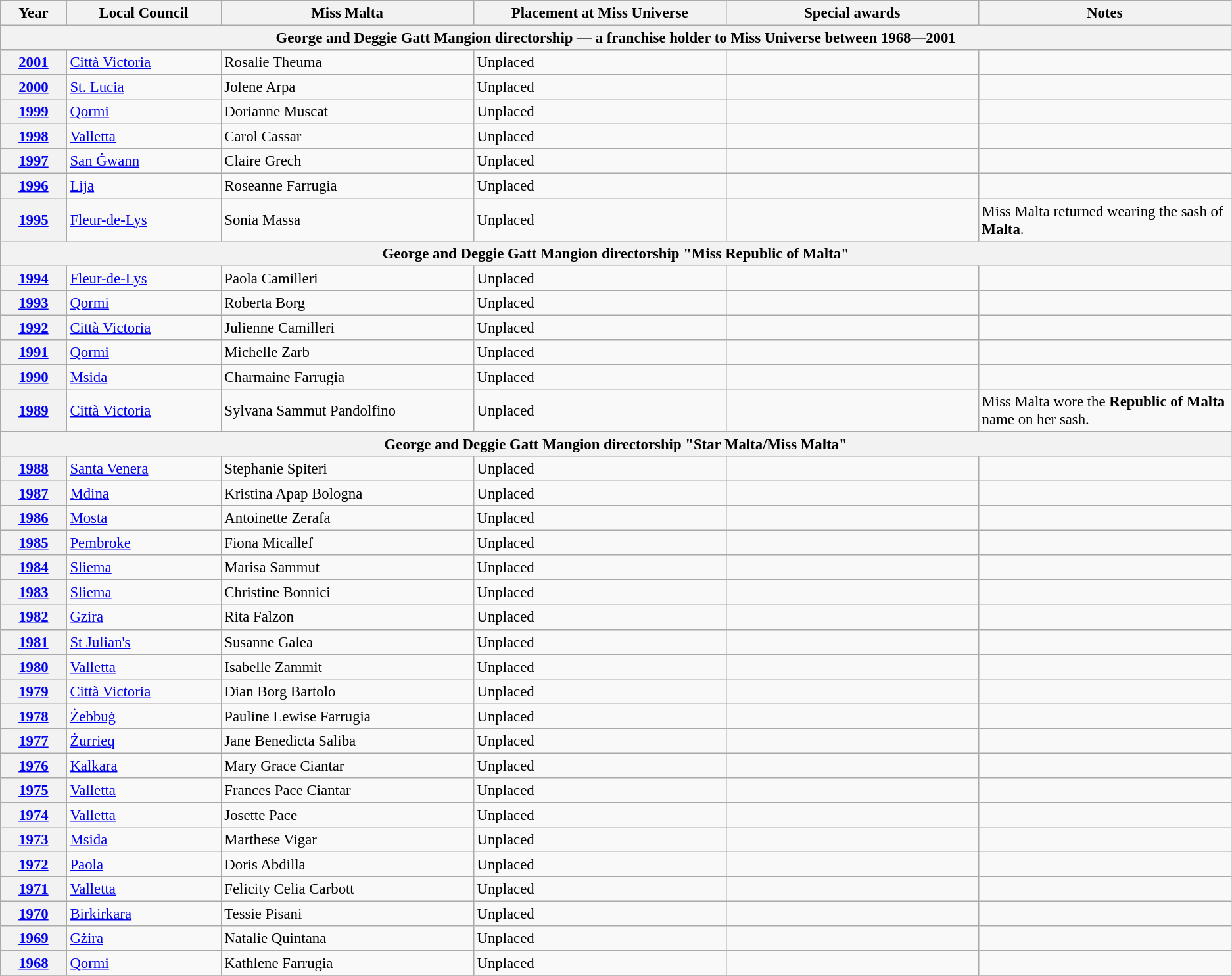<table class="wikitable " style="font-size: 95%;">
<tr>
<th width="60">Year</th>
<th width="150">Local Council</th>
<th width="250">Miss Malta</th>
<th width="250">Placement at Miss Universe</th>
<th width="250">Special awards</th>
<th width="250">Notes</th>
</tr>
<tr>
<th colspan="6">George and Deggie Gatt Mangion directorship — a franchise holder to Miss Universe between 1968―2001</th>
</tr>
<tr>
<th><a href='#'>2001</a></th>
<td><a href='#'>Città Victoria</a></td>
<td>Rosalie Theuma</td>
<td>Unplaced</td>
<td></td>
<td></td>
</tr>
<tr>
<th><a href='#'>2000</a></th>
<td><a href='#'>St. Lucia</a></td>
<td>Jolene Arpa</td>
<td>Unplaced</td>
<td></td>
<td></td>
</tr>
<tr>
<th><a href='#'>1999</a></th>
<td><a href='#'>Qormi</a></td>
<td>Dorianne Muscat</td>
<td>Unplaced</td>
<td></td>
<td></td>
</tr>
<tr>
<th><a href='#'>1998</a></th>
<td><a href='#'>Valletta</a></td>
<td>Carol Cassar</td>
<td>Unplaced</td>
<td></td>
<td></td>
</tr>
<tr>
<th><a href='#'>1997</a></th>
<td><a href='#'>San Ġwann</a></td>
<td>Claire Grech</td>
<td>Unplaced</td>
<td></td>
<td></td>
</tr>
<tr>
<th><a href='#'>1996</a></th>
<td><a href='#'>Lija</a></td>
<td>Roseanne Farrugia</td>
<td>Unplaced</td>
<td></td>
<td></td>
</tr>
<tr>
<th><a href='#'>1995</a></th>
<td><a href='#'>Fleur-de-Lys</a></td>
<td>Sonia Massa</td>
<td>Unplaced</td>
<td></td>
<td>Miss Malta returned wearing the sash of <strong>Malta</strong>.</td>
</tr>
<tr>
<th colspan="6">George and Deggie Gatt Mangion directorship "Miss Republic of Malta"</th>
</tr>
<tr>
<th><a href='#'>1994</a></th>
<td><a href='#'>Fleur-de-Lys</a></td>
<td>Paola Camilleri</td>
<td>Unplaced</td>
<td></td>
<td></td>
</tr>
<tr>
<th><a href='#'>1993</a></th>
<td><a href='#'>Qormi</a></td>
<td>Roberta Borg</td>
<td>Unplaced</td>
<td></td>
<td></td>
</tr>
<tr>
<th><a href='#'>1992</a></th>
<td><a href='#'>Città Victoria</a></td>
<td>Julienne Camilleri</td>
<td>Unplaced</td>
<td></td>
<td></td>
</tr>
<tr>
<th><a href='#'>1991</a></th>
<td><a href='#'>Qormi</a></td>
<td>Michelle Zarb</td>
<td>Unplaced</td>
<td></td>
<td></td>
</tr>
<tr>
<th><a href='#'>1990</a></th>
<td><a href='#'>Msida</a></td>
<td>Charmaine Farrugia</td>
<td>Unplaced</td>
<td></td>
<td></td>
</tr>
<tr>
<th><a href='#'>1989</a></th>
<td><a href='#'>Città Victoria</a></td>
<td>Sylvana Sammut Pandolfino</td>
<td>Unplaced</td>
<td></td>
<td>Miss Malta wore the <strong>Republic of Malta</strong> name on her sash.</td>
</tr>
<tr>
<th colspan="6">George and Deggie Gatt Mangion directorship "Star Malta/Miss Malta"</th>
</tr>
<tr>
<th><a href='#'>1988</a></th>
<td><a href='#'>Santa Venera</a></td>
<td>Stephanie Spiteri</td>
<td>Unplaced</td>
<td></td>
<td></td>
</tr>
<tr>
<th><a href='#'>1987</a></th>
<td><a href='#'>Mdina</a></td>
<td>Kristina Apap Bologna</td>
<td>Unplaced</td>
<td></td>
<td></td>
</tr>
<tr>
<th><a href='#'>1986</a></th>
<td><a href='#'>Mosta</a></td>
<td>Antoinette Zerafa</td>
<td>Unplaced</td>
<td></td>
<td></td>
</tr>
<tr>
<th><a href='#'>1985</a></th>
<td><a href='#'>Pembroke</a></td>
<td>Fiona Micallef</td>
<td>Unplaced</td>
<td></td>
<td></td>
</tr>
<tr>
<th><a href='#'>1984</a></th>
<td><a href='#'>Sliema</a></td>
<td>Marisa Sammut</td>
<td>Unplaced</td>
<td></td>
<td></td>
</tr>
<tr>
<th><a href='#'>1983</a></th>
<td><a href='#'>Sliema</a></td>
<td>Christine Bonnici</td>
<td>Unplaced</td>
<td></td>
<td></td>
</tr>
<tr>
<th><a href='#'>1982</a></th>
<td><a href='#'>Gzira</a></td>
<td>Rita Falzon</td>
<td>Unplaced</td>
<td></td>
<td></td>
</tr>
<tr>
<th><a href='#'>1981</a></th>
<td><a href='#'>St Julian's</a></td>
<td>Susanne Galea</td>
<td>Unplaced</td>
<td></td>
<td></td>
</tr>
<tr>
<th><a href='#'>1980</a></th>
<td><a href='#'>Valletta</a></td>
<td>Isabelle Zammit</td>
<td>Unplaced</td>
<td></td>
<td></td>
</tr>
<tr>
<th><a href='#'>1979</a></th>
<td><a href='#'>Città Victoria</a></td>
<td>Dian Borg Bartolo</td>
<td>Unplaced</td>
<td></td>
<td></td>
</tr>
<tr>
<th><a href='#'>1978</a></th>
<td><a href='#'>Żebbuġ</a></td>
<td>Pauline Lewise Farrugia</td>
<td>Unplaced</td>
<td></td>
<td></td>
</tr>
<tr>
<th><a href='#'>1977</a></th>
<td><a href='#'>Żurrieq</a></td>
<td>Jane Benedicta Saliba</td>
<td>Unplaced</td>
<td></td>
<td></td>
</tr>
<tr>
<th><a href='#'>1976</a></th>
<td><a href='#'>Kalkara</a></td>
<td>Mary Grace Ciantar</td>
<td>Unplaced</td>
<td></td>
<td></td>
</tr>
<tr>
<th><a href='#'>1975</a></th>
<td><a href='#'>Valletta</a></td>
<td>Frances Pace Ciantar</td>
<td>Unplaced</td>
<td></td>
<td></td>
</tr>
<tr>
<th><a href='#'>1974</a></th>
<td><a href='#'>Valletta</a></td>
<td>Josette Pace</td>
<td>Unplaced</td>
<td></td>
<td></td>
</tr>
<tr>
<th><a href='#'>1973</a></th>
<td><a href='#'>Msida</a></td>
<td>Marthese Vigar</td>
<td>Unplaced</td>
<td></td>
<td></td>
</tr>
<tr>
<th><a href='#'>1972</a></th>
<td><a href='#'>Paola</a></td>
<td>Doris Abdilla</td>
<td>Unplaced</td>
<td></td>
<td></td>
</tr>
<tr>
<th><a href='#'>1971</a></th>
<td><a href='#'>Valletta</a></td>
<td>Felicity Celia Carbott</td>
<td>Unplaced</td>
<td></td>
<td></td>
</tr>
<tr>
<th><a href='#'>1970</a></th>
<td><a href='#'>Birkirkara</a></td>
<td>Tessie Pisani</td>
<td>Unplaced</td>
<td></td>
<td></td>
</tr>
<tr>
<th><a href='#'>1969</a></th>
<td><a href='#'>Gżira</a></td>
<td>Natalie Quintana</td>
<td>Unplaced</td>
<td></td>
<td></td>
</tr>
<tr>
<th><a href='#'>1968</a></th>
<td><a href='#'>Qormi</a></td>
<td>Kathlene Farrugia</td>
<td>Unplaced</td>
<td></td>
<td></td>
</tr>
<tr>
</tr>
</table>
